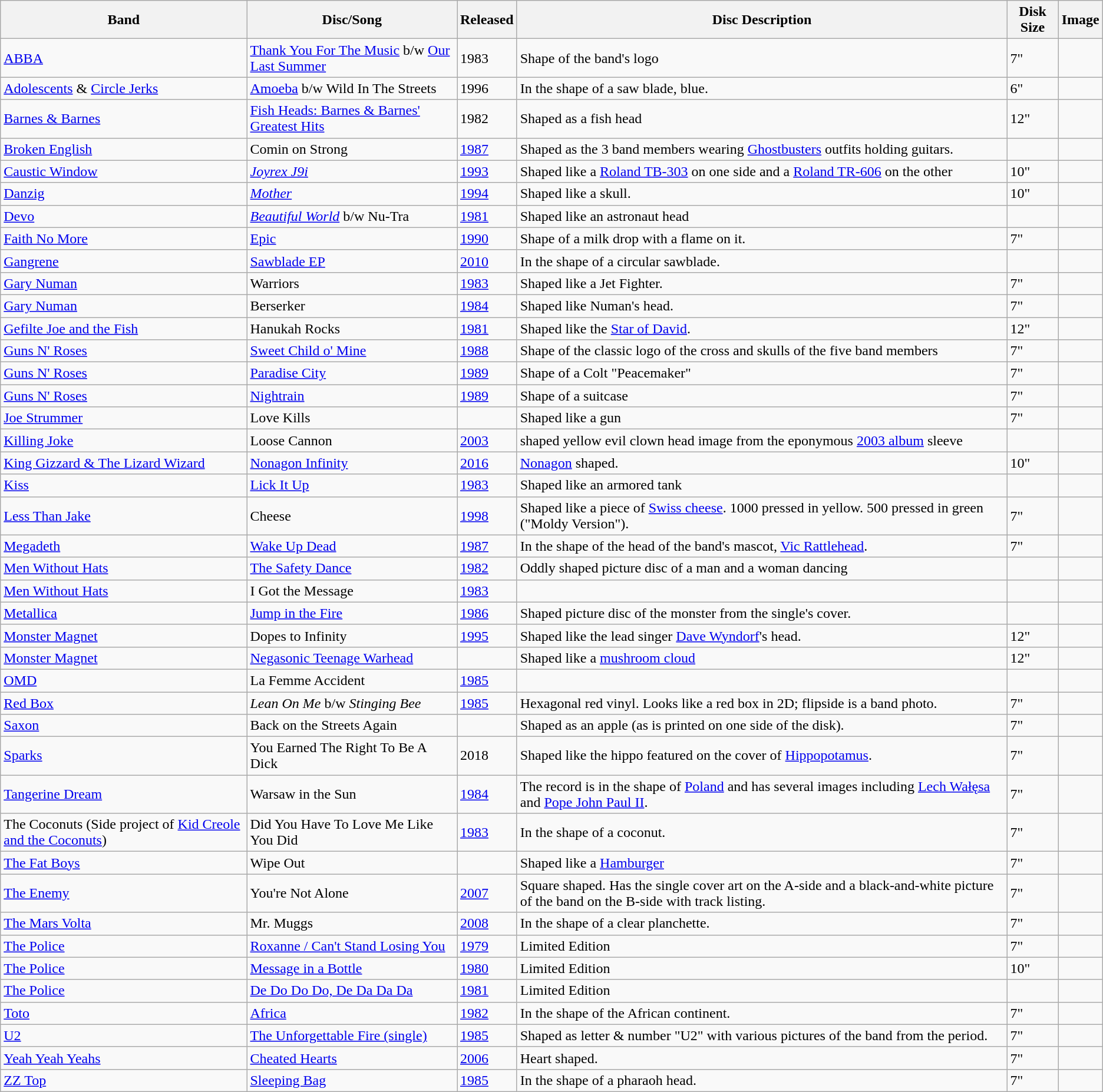<table class="wikitable">
<tr>
<th>Band</th>
<th>Disc/Song</th>
<th>Released</th>
<th>Disc Description</th>
<th>Disk Size</th>
<th>Image</th>
</tr>
<tr>
<td><a href='#'>ABBA</a></td>
<td><a href='#'>Thank You For The Music</a> b/w <a href='#'>Our Last Summer</a></td>
<td>1983</td>
<td>Shape of the band's logo</td>
<td>7"</td>
<td></td>
</tr>
<tr>
<td><a href='#'> Adolescents</a> & <a href='#'>Circle Jerks</a></td>
<td><a href='#'> Amoeba</a> b/w Wild In The Streets</td>
<td>1996</td>
<td>In the shape of a saw blade, blue.</td>
<td>6"</td>
<td></td>
</tr>
<tr>
<td><a href='#'>Barnes & Barnes</a></td>
<td><a href='#'>Fish Heads: Barnes & Barnes' Greatest Hits</a></td>
<td>1982</td>
<td>Shaped as a fish head</td>
<td>12"</td>
<td></td>
</tr>
<tr>
<td><a href='#'>Broken English</a></td>
<td>Comin on Strong</td>
<td><a href='#'>1987</a></td>
<td>Shaped as the 3 band members wearing <a href='#'>Ghostbusters</a> outfits holding guitars.</td>
<td></td>
<td></td>
</tr>
<tr>
<td><a href='#'>Caustic Window</a></td>
<td><em><a href='#'>Joyrex J9i</a></em></td>
<td><a href='#'>1993</a></td>
<td>Shaped like a <a href='#'>Roland TB-303</a> on one side and a <a href='#'>Roland TR-606</a> on the other</td>
<td>10"</td>
<td></td>
</tr>
<tr>
<td><a href='#'>Danzig</a></td>
<td><em><a href='#'>Mother</a></em></td>
<td><a href='#'>1994</a></td>
<td>Shaped like a skull.</td>
<td>10"</td>
<td></td>
</tr>
<tr>
<td><a href='#'>Devo</a></td>
<td><em><a href='#'>Beautiful World</a></em> b/w Nu-Tra</td>
<td><a href='#'>1981</a></td>
<td>Shaped like an astronaut head</td>
<td></td>
<td></td>
</tr>
<tr>
<td><a href='#'>Faith No More</a></td>
<td><a href='#'>Epic</a></td>
<td><a href='#'>1990</a></td>
<td>Shape of a milk drop with a flame on it.</td>
<td>7"</td>
<td></td>
</tr>
<tr>
<td><a href='#'>Gangrene</a></td>
<td><a href='#'>Sawblade EP</a></td>
<td><a href='#'>2010</a></td>
<td>In the shape of a circular sawblade.</td>
<td></td>
<td></td>
</tr>
<tr>
<td><a href='#'>Gary Numan</a></td>
<td>Warriors</td>
<td><a href='#'>1983</a></td>
<td>Shaped like a Jet Fighter.</td>
<td>7"</td>
</tr>
<tr>
<td><a href='#'>Gary Numan</a></td>
<td>Berserker</td>
<td><a href='#'>1984</a></td>
<td>Shaped like Numan's head.</td>
<td>7"</td>
<td></td>
</tr>
<tr>
<td><a href='#'>Gefilte Joe and the Fish</a></td>
<td>Hanukah Rocks</td>
<td><a href='#'>1981</a></td>
<td>Shaped like the <a href='#'>Star of David</a>.</td>
<td>12"</td>
<td></td>
</tr>
<tr>
<td><a href='#'>Guns N' Roses</a></td>
<td><a href='#'>Sweet Child o' Mine</a></td>
<td><a href='#'>1988</a></td>
<td>Shape of the classic logo of the cross and skulls of the five band members</td>
<td>7"</td>
<td></td>
</tr>
<tr>
<td><a href='#'>Guns N' Roses</a></td>
<td><a href='#'>Paradise City</a></td>
<td><a href='#'>1989</a></td>
<td>Shape of a Colt "Peacemaker"</td>
<td>7"</td>
<td></td>
</tr>
<tr>
<td><a href='#'>Guns N' Roses</a></td>
<td><a href='#'>Nightrain</a></td>
<td><a href='#'>1989</a></td>
<td>Shape of a suitcase</td>
<td>7"</td>
<td></td>
</tr>
<tr>
<td><a href='#'>Joe Strummer</a></td>
<td>Love Kills</td>
<td></td>
<td>Shaped like a gun</td>
<td>7"</td>
<td></td>
</tr>
<tr>
<td><a href='#'>Killing Joke</a></td>
<td>Loose Cannon</td>
<td><a href='#'>2003</a></td>
<td>shaped yellow evil clown head image from the eponymous <a href='#'>2003 album</a> sleeve</td>
<td></td>
<td></td>
</tr>
<tr>
<td><a href='#'>King Gizzard & The Lizard Wizard</a></td>
<td><a href='#'>Nonagon Infinity</a></td>
<td><a href='#'>2016</a></td>
<td><a href='#'>Nonagon</a> shaped.</td>
<td>10"</td>
<td></td>
</tr>
<tr>
<td><a href='#'>Kiss</a></td>
<td><a href='#'>Lick It Up</a></td>
<td><a href='#'>1983</a></td>
<td>Shaped like an armored tank</td>
<td></td>
<td></td>
</tr>
<tr>
<td><a href='#'>Less Than Jake</a></td>
<td>Cheese</td>
<td><a href='#'>1998</a></td>
<td>Shaped like a piece of <a href='#'>Swiss cheese</a>. 1000 pressed in yellow. 500 pressed in green ("Moldy Version").</td>
<td>7"</td>
<td></td>
</tr>
<tr>
<td><a href='#'>Megadeth</a></td>
<td><a href='#'>Wake Up Dead</a></td>
<td><a href='#'>1987</a></td>
<td>In the shape of the head of the band's mascot, <a href='#'>Vic Rattlehead</a>.</td>
<td>7"</td>
<td></td>
</tr>
<tr>
<td><a href='#'>Men Without Hats</a></td>
<td><a href='#'>The Safety Dance</a></td>
<td><a href='#'>1982</a></td>
<td>Oddly shaped picture disc of a man and a woman dancing</td>
<td></td>
<td></td>
</tr>
<tr>
<td><a href='#'>Men Without Hats</a></td>
<td>I Got the Message</td>
<td><a href='#'>1983</a></td>
<td></td>
<td></td>
<td></td>
</tr>
<tr>
<td><a href='#'>Metallica</a></td>
<td><a href='#'>Jump in the Fire</a></td>
<td><a href='#'>1986</a></td>
<td>Shaped picture disc of the monster from the single's cover.</td>
<td></td>
<td></td>
</tr>
<tr>
<td><a href='#'>Monster Magnet</a></td>
<td>Dopes to Infinity</td>
<td><a href='#'>1995</a></td>
<td>Shaped like the lead singer <a href='#'>Dave Wyndorf</a>'s head.</td>
<td>12"</td>
</tr>
<tr>
<td><a href='#'>Monster Magnet</a></td>
<td><a href='#'>Negasonic Teenage Warhead</a></td>
<td></td>
<td>Shaped like a <a href='#'>mushroom cloud</a></td>
<td>12"</td>
<td></td>
</tr>
<tr>
<td><a href='#'>OMD</a></td>
<td>La Femme Accident</td>
<td><a href='#'>1985</a></td>
<td></td>
<td></td>
<td></td>
</tr>
<tr>
<td><a href='#'>Red Box</a></td>
<td><em>Lean On Me</em> b/w <em>Stinging Bee</em></td>
<td><a href='#'>1985</a></td>
<td>Hexagonal red vinyl. Looks like a red box in 2D; flipside is a band photo.</td>
<td>7"</td>
<td></td>
</tr>
<tr>
<td><a href='#'>Saxon</a></td>
<td>Back on the Streets Again</td>
<td></td>
<td>Shaped as an apple (as is printed on one side of the disk).</td>
<td>7"</td>
<td></td>
</tr>
<tr>
<td><a href='#'>Sparks</a></td>
<td>You Earned The Right To Be A Dick</td>
<td>2018</td>
<td>Shaped like the hippo featured on the cover of <a href='#'>Hippopotamus</a>.</td>
<td>7"</td>
<td></td>
</tr>
<tr>
<td><a href='#'>Tangerine Dream</a></td>
<td>Warsaw in the Sun</td>
<td><a href='#'>1984</a></td>
<td>The record is in the shape of <a href='#'>Poland</a> and has several images including <a href='#'>Lech Wałęsa</a> and <a href='#'>Pope John Paul II</a>.</td>
<td>7"</td>
<td></td>
</tr>
<tr>
<td>The Coconuts (Side project of <a href='#'>Kid Creole and the Coconuts</a>)</td>
<td>Did You Have To Love Me Like You Did</td>
<td><a href='#'>1983</a></td>
<td>In the shape of a coconut.</td>
<td>7"</td>
<td></td>
</tr>
<tr>
<td><a href='#'>The Fat Boys</a></td>
<td>Wipe Out</td>
<td></td>
<td>Shaped like a <a href='#'>Hamburger</a></td>
<td>7"</td>
<td></td>
</tr>
<tr>
<td><a href='#'>The Enemy</a></td>
<td>You're Not Alone</td>
<td><a href='#'>2007</a></td>
<td>Square shaped. Has the single cover art on the A-side and a black-and-white picture of the band on the B-side with track listing.</td>
<td>7"</td>
<td></td>
</tr>
<tr>
<td><a href='#'>The Mars Volta</a></td>
<td>Mr. Muggs</td>
<td><a href='#'>2008</a></td>
<td>In the shape of a clear planchette.</td>
<td>7"</td>
<td></td>
</tr>
<tr>
<td><a href='#'>The Police</a></td>
<td><a href='#'>Roxanne / Can't Stand Losing You</a></td>
<td><a href='#'>1979</a></td>
<td>Limited Edition</td>
<td>7"</td>
<td></td>
</tr>
<tr>
<td><a href='#'>The Police</a></td>
<td><a href='#'>Message in a Bottle</a></td>
<td><a href='#'>1980</a></td>
<td>Limited Edition</td>
<td>10"</td>
<td></td>
</tr>
<tr>
<td><a href='#'>The Police</a></td>
<td><a href='#'>De Do Do Do, De Da Da Da</a></td>
<td><a href='#'>1981</a></td>
<td>Limited Edition</td>
<td></td>
<td></td>
</tr>
<tr>
<td><a href='#'>Toto</a></td>
<td><a href='#'>Africa</a></td>
<td><a href='#'>1982</a></td>
<td>In the shape of the African continent.</td>
<td>7"</td>
<td></td>
</tr>
<tr>
<td><a href='#'>U2</a></td>
<td><a href='#'>The Unforgettable Fire (single)</a></td>
<td><a href='#'>1985</a></td>
<td>Shaped as letter & number "U2" with various pictures of the band from the period.</td>
<td>7"</td>
<td></td>
</tr>
<tr>
<td><a href='#'>Yeah Yeah Yeahs</a></td>
<td><a href='#'>Cheated Hearts</a></td>
<td><a href='#'>2006</a></td>
<td>Heart shaped.</td>
<td>7"</td>
<td></td>
</tr>
<tr>
<td><a href='#'>ZZ Top</a></td>
<td><a href='#'>Sleeping Bag</a></td>
<td><a href='#'>1985</a></td>
<td>In the shape of a pharaoh head.</td>
<td>7"</td>
<td></td>
</tr>
</table>
